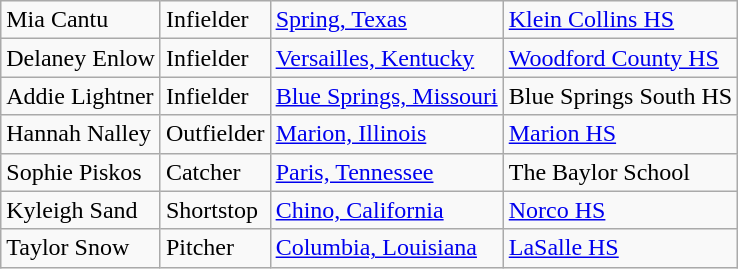<table class="wikitable">
<tr>
<td>Mia Cantu</td>
<td>Infielder</td>
<td><a href='#'>Spring, Texas</a></td>
<td><a href='#'>Klein Collins HS</a></td>
</tr>
<tr>
<td>Delaney Enlow</td>
<td>Infielder</td>
<td><a href='#'>Versailles, Kentucky</a></td>
<td><a href='#'>Woodford County HS</a></td>
</tr>
<tr>
<td>Addie Lightner</td>
<td>Infielder</td>
<td><a href='#'>Blue Springs, Missouri</a></td>
<td>Blue Springs South HS</td>
</tr>
<tr>
<td>Hannah Nalley</td>
<td>Outfielder</td>
<td><a href='#'>Marion, Illinois</a></td>
<td><a href='#'>Marion HS</a></td>
</tr>
<tr>
<td>Sophie Piskos</td>
<td>Catcher</td>
<td><a href='#'>Paris, Tennessee</a></td>
<td>The Baylor School</td>
</tr>
<tr>
<td>Kyleigh Sand</td>
<td>Shortstop</td>
<td><a href='#'>Chino, California</a></td>
<td><a href='#'>Norco HS</a></td>
</tr>
<tr>
<td>Taylor Snow</td>
<td>Pitcher</td>
<td><a href='#'>Columbia, Louisiana</a></td>
<td><a href='#'>LaSalle HS</a></td>
</tr>
</table>
